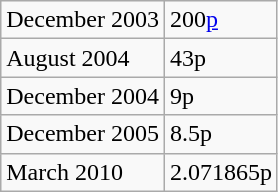<table class="wikitable">
<tr>
<td>December 2003</td>
<td>200<a href='#'>p</a></td>
</tr>
<tr>
<td>August 2004</td>
<td>43p</td>
</tr>
<tr>
<td>December 2004</td>
<td>9p</td>
</tr>
<tr>
<td>December 2005</td>
<td>8.5p</td>
</tr>
<tr>
<td>March 2010</td>
<td>2.071865p</td>
</tr>
</table>
